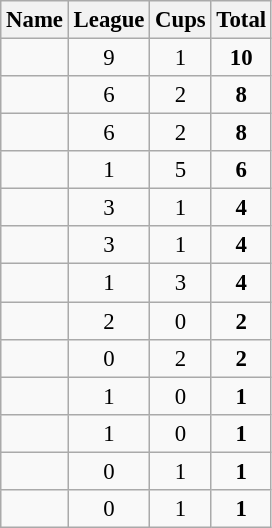<table class="wikitable sortable" style="text-align:center; font-size:95%">
<tr>
<th>Name</th>
<th>League</th>
<th>Cups</th>
<th>Total</th>
</tr>
<tr>
<td></td>
<td>9</td>
<td>1</td>
<td> <strong>10</strong></td>
</tr>
<tr>
<td></td>
<td>6</td>
<td>2</td>
<td> <strong>8</strong></td>
</tr>
<tr>
<td></td>
<td>6</td>
<td>2</td>
<td> <strong>8</strong></td>
</tr>
<tr>
<td></td>
<td>1</td>
<td>5</td>
<td> <strong>6</strong></td>
</tr>
<tr>
<td></td>
<td>3</td>
<td>1</td>
<td> <strong>4</strong></td>
</tr>
<tr>
<td></td>
<td>3</td>
<td>1</td>
<td> <strong>4</strong></td>
</tr>
<tr>
<td></td>
<td>1</td>
<td>3</td>
<td> <strong>4</strong></td>
</tr>
<tr>
<td></td>
<td>2</td>
<td>0</td>
<td> <strong>2</strong></td>
</tr>
<tr>
<td></td>
<td>0</td>
<td>2</td>
<td> <strong>2</strong></td>
</tr>
<tr>
<td></td>
<td>1</td>
<td>0</td>
<td> <strong>1</strong></td>
</tr>
<tr>
<td></td>
<td>1</td>
<td>0</td>
<td> <strong>1</strong></td>
</tr>
<tr>
<td></td>
<td>0</td>
<td>1</td>
<td> <strong>1</strong></td>
</tr>
<tr>
<td></td>
<td>0</td>
<td>1</td>
<td> <strong>1</strong></td>
</tr>
</table>
